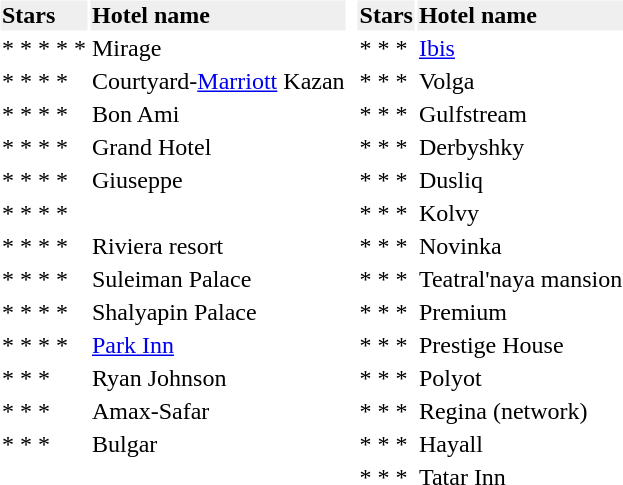<table>
<tr>
<td style="vertical-align:top;"><br><table>
<tr>
<th style="background:#efefef;text-align:left;">Stars</th>
<th style="background:#efefef;text-align:left;">Hotel name</th>
</tr>
<tr>
<td>* * * * *</td>
<td align="left">Mirage</td>
</tr>
<tr>
<td>* * * *</td>
<td align="left">Courtyard-<a href='#'>Marriott</a> Kazan</td>
</tr>
<tr>
<td>* * * *</td>
<td align="left">Bon Ami</td>
</tr>
<tr>
<td>* * * *</td>
<td align="left">Grand Hotel</td>
</tr>
<tr>
<td>* * * *</td>
<td align="left">Giuseppe</td>
</tr>
<tr>
<td>* * * *</td>
<td align="left"></td>
</tr>
<tr>
<td>* * * *</td>
<td align="left">Riviera resort</td>
</tr>
<tr>
<td>* * * *</td>
<td align="left">Suleiman Palace</td>
</tr>
<tr>
<td>* * * *</td>
<td align="left">Shalyapin Palace</td>
</tr>
<tr>
<td>* * * *</td>
<td align="left"><a href='#'>Park Inn</a></td>
</tr>
<tr>
<td>* * *</td>
<td align="left">Ryan Johnson</td>
</tr>
<tr>
<td>* * *</td>
<td align="left">Amax-Safar</td>
</tr>
<tr>
<td>* * *</td>
<td align="left">Bulgar</td>
</tr>
<tr>
</tr>
</table>
</td>
<td style="vertical-align:top;"><br><table>
<tr>
<th style="background:#efefef;text-align:left;">Stars</th>
<th style="background:#efefef;text-align:left;">Hotel name</th>
</tr>
<tr>
<td>* * *</td>
<td align="left"><a href='#'>Ibis</a></td>
</tr>
<tr>
<td>* * *</td>
<td align="left">Volga</td>
</tr>
<tr>
<td>* * *</td>
<td align="left">Gulfstream</td>
</tr>
<tr>
<td>* * *</td>
<td align="left">Derbyshky</td>
</tr>
<tr>
<td>* * *</td>
<td align="left">Dusliq</td>
</tr>
<tr>
<td>* * *</td>
<td align="left">Kolvy</td>
</tr>
<tr>
<td>* * *</td>
<td align="left">Novinka</td>
</tr>
<tr>
<td>* * *</td>
<td align="left">Teatral'naya mansion</td>
</tr>
<tr>
<td>* * *</td>
<td align="left">Premium</td>
</tr>
<tr>
<td>* * *</td>
<td align="left">Prestige House</td>
</tr>
<tr>
<td>* * *</td>
<td align="left">Polyot</td>
</tr>
<tr>
<td>* * *</td>
<td align="left">Regina (network)</td>
</tr>
<tr>
<td>* * *</td>
<td align="left">Hayall</td>
</tr>
<tr>
<td>* * *</td>
<td align="left">Tatar Inn</td>
</tr>
</table>
</td>
<td></td>
</tr>
</table>
